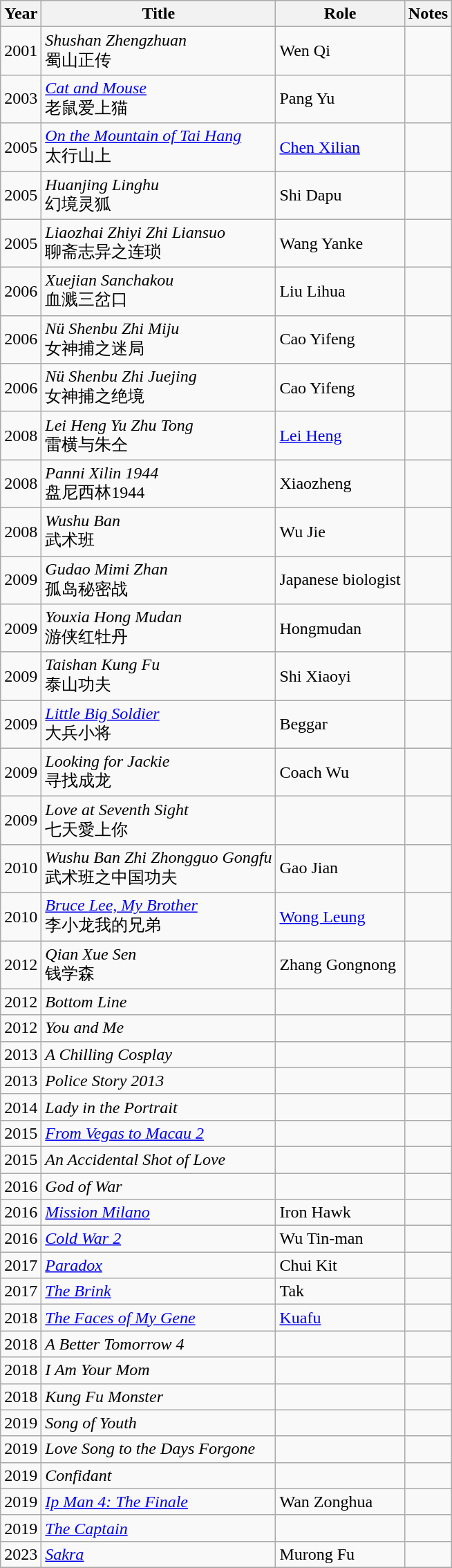<table class="wikitable sortable">
<tr>
<th>Year</th>
<th>Title</th>
<th>Role</th>
<th class="unsortable">Notes</th>
</tr>
<tr>
<td>2001</td>
<td><em>Shushan Zhengzhuan</em><br>蜀山正传</td>
<td>Wen Qi</td>
<td></td>
</tr>
<tr>
<td>2003</td>
<td><em><a href='#'>Cat and Mouse</a></em><br>老鼠爱上猫</td>
<td>Pang Yu</td>
<td></td>
</tr>
<tr>
<td>2005</td>
<td><em><a href='#'>On the Mountain of Tai Hang</a></em><br>太行山上</td>
<td><a href='#'>Chen Xilian</a></td>
<td></td>
</tr>
<tr>
<td>2005</td>
<td><em>Huanjing Linghu</em><br>幻境灵狐</td>
<td>Shi Dapu</td>
<td></td>
</tr>
<tr>
<td>2005</td>
<td><em>Liaozhai Zhiyi Zhi Liansuo</em><br>聊斋志异之连琐</td>
<td>Wang Yanke</td>
<td></td>
</tr>
<tr>
<td>2006</td>
<td><em>Xuejian Sanchakou</em><br>血溅三岔口</td>
<td>Liu Lihua</td>
<td></td>
</tr>
<tr>
<td>2006</td>
<td><em>Nü Shenbu Zhi Miju</em><br>女神捕之迷局</td>
<td>Cao Yifeng</td>
<td></td>
</tr>
<tr>
<td>2006</td>
<td><em>Nü Shenbu Zhi Juejing</em><br>女神捕之绝境</td>
<td>Cao Yifeng</td>
<td></td>
</tr>
<tr>
<td>2008</td>
<td><em>Lei Heng Yu Zhu Tong</em><br>雷横与朱仝</td>
<td><a href='#'>Lei Heng</a></td>
<td></td>
</tr>
<tr>
<td>2008</td>
<td><em>Panni Xilin 1944</em><br>盘尼西林1944</td>
<td>Xiaozheng</td>
<td></td>
</tr>
<tr>
<td>2008</td>
<td><em>Wushu Ban</em><br>武术班</td>
<td>Wu Jie</td>
<td></td>
</tr>
<tr>
<td>2009</td>
<td><em>Gudao Mimi Zhan</em><br>孤岛秘密战</td>
<td>Japanese biologist</td>
<td></td>
</tr>
<tr>
<td>2009</td>
<td><em>Youxia Hong Mudan</em><br>游侠红牡丹</td>
<td>Hongmudan</td>
<td></td>
</tr>
<tr>
<td>2009</td>
<td><em>Taishan Kung Fu</em><br>泰山功夫</td>
<td>Shi Xiaoyi</td>
<td></td>
</tr>
<tr>
<td>2009</td>
<td><em><a href='#'>Little Big Soldier</a></em><br>大兵小将</td>
<td>Beggar</td>
<td></td>
</tr>
<tr>
<td>2009</td>
<td><em>Looking for Jackie</em><br>寻找成龙</td>
<td>Coach Wu</td>
<td></td>
</tr>
<tr>
<td>2009</td>
<td><em>Love at Seventh Sight</em><br>七天愛上你</td>
<td></td>
<td></td>
</tr>
<tr>
<td>2010</td>
<td><em>Wushu Ban Zhi Zhongguo Gongfu</em><br>武术班之中国功夫</td>
<td>Gao Jian</td>
<td></td>
</tr>
<tr>
<td>2010</td>
<td><em><a href='#'>Bruce Lee, My Brother</a></em><br>李小龙我的兄弟</td>
<td><a href='#'>Wong Leung</a></td>
<td></td>
</tr>
<tr>
<td>2012</td>
<td><em>Qian Xue Sen</em><br>钱学森</td>
<td>Zhang Gongnong</td>
<td></td>
</tr>
<tr>
<td>2012</td>
<td><em>Bottom Line</em></td>
<td></td>
<td></td>
</tr>
<tr>
<td>2012</td>
<td><em>You and Me</em></td>
<td></td>
<td></td>
</tr>
<tr>
<td>2013</td>
<td><em>A Chilling Cosplay</em></td>
<td></td>
<td></td>
</tr>
<tr>
<td>2013</td>
<td><em>Police Story 2013</em></td>
<td></td>
<td></td>
</tr>
<tr>
<td>2014</td>
<td><em>Lady in the Portrait</em></td>
<td></td>
<td></td>
</tr>
<tr>
<td>2015</td>
<td><em><a href='#'>From Vegas to Macau 2</a></em></td>
<td></td>
<td></td>
</tr>
<tr>
<td>2015</td>
<td><em>An Accidental Shot of Love</em></td>
<td></td>
<td></td>
</tr>
<tr>
<td>2016</td>
<td><em>God of War</em></td>
<td></td>
<td></td>
</tr>
<tr>
<td>2016</td>
<td><em><a href='#'>Mission Milano</a></em></td>
<td>Iron Hawk</td>
<td></td>
</tr>
<tr>
<td>2016</td>
<td><em><a href='#'>Cold War 2</a></em></td>
<td>Wu Tin-man</td>
<td></td>
</tr>
<tr>
<td>2017</td>
<td><em><a href='#'>Paradox</a></em></td>
<td>Chui Kit</td>
<td></td>
</tr>
<tr>
<td>2017</td>
<td><em><a href='#'>The Brink</a></em></td>
<td>Tak</td>
<td></td>
</tr>
<tr>
<td>2018</td>
<td><em><a href='#'>The Faces of My Gene</a></em></td>
<td><a href='#'>Kuafu</a></td>
<td></td>
</tr>
<tr>
<td>2018</td>
<td><em>A Better Tomorrow 4</em></td>
<td></td>
<td></td>
</tr>
<tr>
<td>2018</td>
<td><em>I Am Your Mom</em></td>
<td></td>
<td></td>
</tr>
<tr>
<td>2018</td>
<td><em>Kung Fu Monster</em></td>
<td></td>
<td></td>
</tr>
<tr>
<td>2019</td>
<td><em>Song of Youth</em></td>
<td></td>
<td></td>
</tr>
<tr>
<td>2019</td>
<td><em>Love Song to the Days Forgone</em></td>
<td></td>
<td></td>
</tr>
<tr>
<td>2019</td>
<td><em>Confidant</em></td>
<td></td>
<td></td>
</tr>
<tr>
<td>2019</td>
<td><em><a href='#'>Ip Man 4: The Finale</a></em></td>
<td>Wan Zonghua</td>
<td></td>
</tr>
<tr>
<td>2019</td>
<td><em><a href='#'>The Captain</a></em></td>
<td></td>
<td></td>
</tr>
<tr>
<td>2023</td>
<td><em><a href='#'>Sakra</a></em></td>
<td>Murong Fu</td>
<td></td>
</tr>
<tr>
</tr>
</table>
